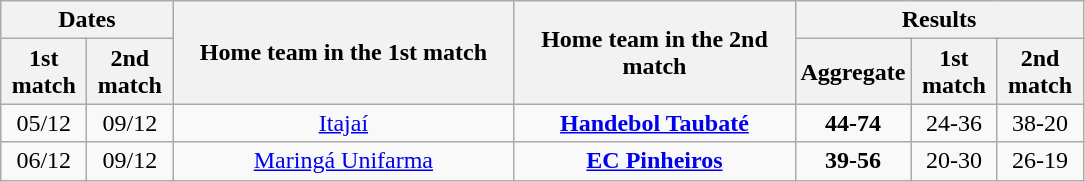<table class="wikitable" style="text-align:center; margin-left:1em;">
<tr>
<th colspan="2">Dates</th>
<th rowspan="2" style="width:220px;">Home team in the 1st match</th>
<th rowspan="2" style="width:180px;">Home team in the 2nd match</th>
<th colspan="3">Results</th>
</tr>
<tr>
<th style="width:50px;">1st match</th>
<th style="width:50px;">2nd match</th>
<th style="width:50px;">Aggregate</th>
<th style="width:50px;">1st match</th>
<th style="width:50px;">2nd match</th>
</tr>
<tr>
<td>05/12</td>
<td>09/12</td>
<td><a href='#'>Itajaí</a></td>
<td><strong><a href='#'>Handebol Taubaté</a></strong></td>
<td><strong>44-74</strong></td>
<td>24-36</td>
<td>38-20</td>
</tr>
<tr>
<td>06/12</td>
<td>09/12</td>
<td><a href='#'>Maringá Unifarma</a></td>
<td><strong><a href='#'>EC Pinheiros</a></strong></td>
<td><strong>39-56</strong></td>
<td>20-30</td>
<td>26-19</td>
</tr>
</table>
